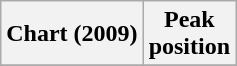<table class="wikitable plainrowheaders" style="text-align:center">
<tr>
<th scope="col">Chart (2009)</th>
<th scope="col">Peak<br>position</th>
</tr>
<tr>
</tr>
</table>
